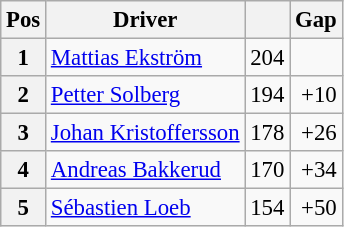<table class="wikitable" style="font-size: 95%;">
<tr>
<th>Pos</th>
<th>Driver</th>
<th></th>
<th>Gap</th>
</tr>
<tr>
<th>1</th>
<td> <a href='#'>Mattias Ekström</a></td>
<td align="right">204</td>
<td align="right"></td>
</tr>
<tr>
<th>2</th>
<td> <a href='#'>Petter Solberg</a></td>
<td align="right">194</td>
<td align="right">+10</td>
</tr>
<tr>
<th>3</th>
<td> <a href='#'>Johan Kristoffersson</a></td>
<td align="right">178</td>
<td align="right">+26</td>
</tr>
<tr>
<th>4</th>
<td> <a href='#'>Andreas Bakkerud</a></td>
<td align="right">170</td>
<td align="right">+34</td>
</tr>
<tr>
<th>5</th>
<td> <a href='#'>Sébastien Loeb</a></td>
<td align="right">154</td>
<td align="right">+50</td>
</tr>
</table>
